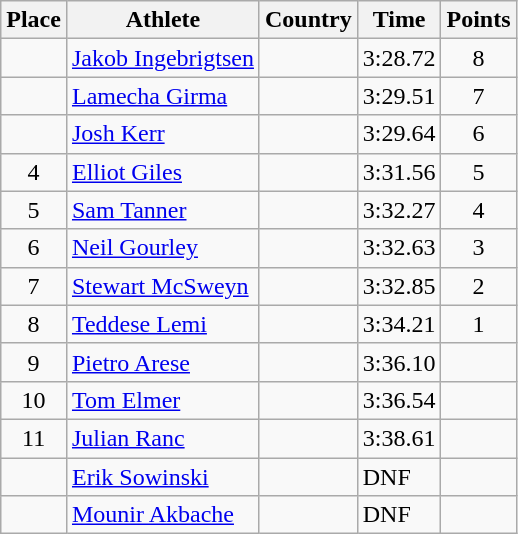<table class="wikitable">
<tr>
<th>Place</th>
<th>Athlete</th>
<th>Country</th>
<th>Time</th>
<th>Points</th>
</tr>
<tr>
<td align=center></td>
<td><a href='#'>Jakob Ingebrigtsen</a></td>
<td></td>
<td>3:28.72</td>
<td align=center>8</td>
</tr>
<tr>
<td align=center></td>
<td><a href='#'>Lamecha Girma</a></td>
<td></td>
<td>3:29.51</td>
<td align=center>7</td>
</tr>
<tr>
<td align=center></td>
<td><a href='#'>Josh Kerr</a></td>
<td></td>
<td>3:29.64</td>
<td align=center>6</td>
</tr>
<tr>
<td align=center>4</td>
<td><a href='#'>Elliot Giles</a></td>
<td></td>
<td>3:31.56</td>
<td align=center>5</td>
</tr>
<tr>
<td align=center>5</td>
<td><a href='#'>Sam Tanner</a></td>
<td></td>
<td>3:32.27</td>
<td align=center>4</td>
</tr>
<tr>
<td align=center>6</td>
<td><a href='#'>Neil Gourley</a></td>
<td></td>
<td>3:32.63</td>
<td align=center>3</td>
</tr>
<tr>
<td align=center>7</td>
<td><a href='#'>Stewart McSweyn</a></td>
<td></td>
<td>3:32.85</td>
<td align=center>2</td>
</tr>
<tr>
<td align=center>8</td>
<td><a href='#'>Teddese Lemi</a></td>
<td></td>
<td>3:34.21</td>
<td align=center>1</td>
</tr>
<tr>
<td align=center>9</td>
<td><a href='#'>Pietro Arese</a></td>
<td></td>
<td>3:36.10</td>
<td align=center></td>
</tr>
<tr>
<td align=center>10</td>
<td><a href='#'>Tom Elmer</a></td>
<td></td>
<td>3:36.54</td>
<td align=center></td>
</tr>
<tr>
<td align=center>11</td>
<td><a href='#'>Julian Ranc</a></td>
<td></td>
<td>3:38.61</td>
<td align=center></td>
</tr>
<tr>
<td align=center></td>
<td><a href='#'>Erik Sowinski</a></td>
<td></td>
<td>DNF</td>
<td align=center></td>
</tr>
<tr>
<td align=center></td>
<td><a href='#'>Mounir Akbache</a></td>
<td></td>
<td>DNF</td>
<td align=center></td>
</tr>
</table>
